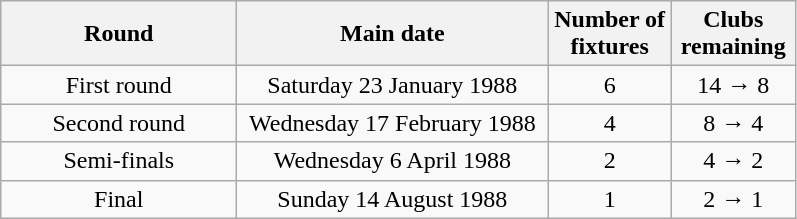<table class="wikitable plainrowheaders" style="text-align:center">
<tr>
<th scope="col" style="width:150px">Round</th>
<th scope="col" style="width:200px">Main date</th>
<th scope="col" style="width:75px">Number of fixtures</th>
<th scope="col" style="width:75px">Clubs remaining</th>
</tr>
<tr>
<td>First round</td>
<td>Saturday 23 January 1988</td>
<td>6</td>
<td>14 → 8</td>
</tr>
<tr>
<td>Second round</td>
<td>Wednesday 17 February 1988</td>
<td>4</td>
<td>8 → 4</td>
</tr>
<tr>
<td>Semi-finals</td>
<td>Wednesday 6 April 1988</td>
<td>2</td>
<td>4 → 2</td>
</tr>
<tr>
<td>Final</td>
<td>Sunday 14 August 1988</td>
<td>1</td>
<td>2 → 1</td>
</tr>
</table>
